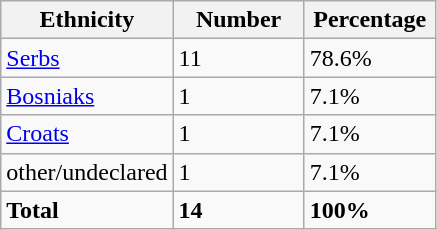<table class="wikitable">
<tr>
<th width="100px">Ethnicity</th>
<th width="80px">Number</th>
<th width="80px">Percentage</th>
</tr>
<tr>
<td><a href='#'>Serbs</a></td>
<td>11</td>
<td>78.6%</td>
</tr>
<tr>
<td><a href='#'>Bosniaks</a></td>
<td>1</td>
<td>7.1%</td>
</tr>
<tr>
<td><a href='#'>Croats</a></td>
<td>1</td>
<td>7.1%</td>
</tr>
<tr>
<td>other/undeclared</td>
<td>1</td>
<td>7.1%</td>
</tr>
<tr>
<td><strong>Total</strong></td>
<td><strong>14</strong></td>
<td><strong>100%</strong></td>
</tr>
</table>
